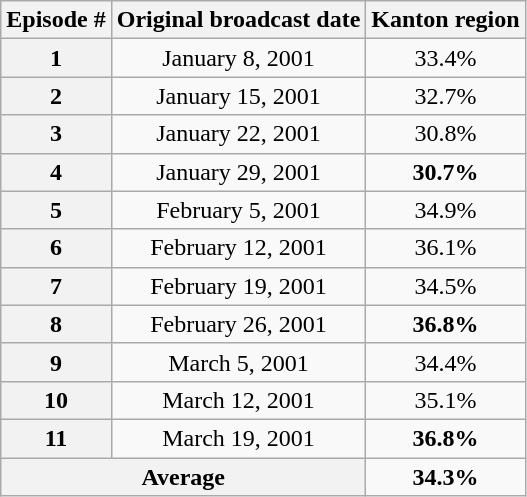<table class=wikitable style="text-align:center">
<tr>
<th>Episode #</th>
<th>Original broadcast date</th>
<th>Kanton region</th>
</tr>
<tr>
<th>1</th>
<td>January 8, 2001</td>
<td>33.4%</td>
</tr>
<tr>
<th>2</th>
<td>January 15, 2001</td>
<td>32.7%</td>
</tr>
<tr>
<th>3</th>
<td>January 22, 2001</td>
<td>30.8%</td>
</tr>
<tr>
<th>4</th>
<td>January 29, 2001</td>
<td><span><strong>30.7% </strong></span></td>
</tr>
<tr>
<th>5</th>
<td>February 5, 2001</td>
<td>34.9%</td>
</tr>
<tr>
<th>6</th>
<td>February 12, 2001</td>
<td>36.1%</td>
</tr>
<tr>
<th>7</th>
<td>February 19, 2001</td>
<td>34.5%</td>
</tr>
<tr>
<th>8</th>
<td>February 26, 2001</td>
<td><span><strong>36.8% </strong></span></td>
</tr>
<tr>
<th>9</th>
<td>March 5, 2001</td>
<td>34.4%</td>
</tr>
<tr>
<th>10</th>
<td>March 12, 2001</td>
<td>35.1%</td>
</tr>
<tr>
<th>11</th>
<td>March 19, 2001</td>
<td><span><strong>36.8% </strong></span></td>
</tr>
<tr>
<th colspan="2">Average</th>
<td><span> <strong>34.3%</strong></span></td>
</tr>
</table>
